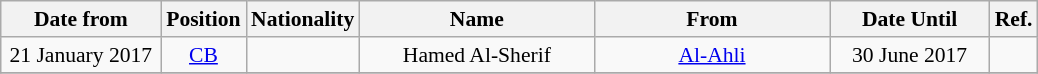<table class="wikitable"  style="text-align:center; font-size:90%; ">
<tr>
<th style="background:FFFFFF; color:#000000; width:100px;">Date from</th>
<th style="background:FFFFFF; color:#000000; width:50px;">Position</th>
<th style="background:FFFFFF; color:#000000; width:50px;">Nationality</th>
<th style="background:FFFFFF; color:#000000; width:150px;">Name</th>
<th style="background:FFFFFF; color:#000000; width:150px;">From</th>
<th style="background:FFFFFF; color:#000000; width:100px;">Date Until</th>
<th style="background:FFFFFF; color:#000000; width:25px;">Ref.</th>
</tr>
<tr>
<td>21 January 2017</td>
<td><a href='#'>CB</a></td>
<td></td>
<td>Hamed Al-Sherif</td>
<td><a href='#'>Al-Ahli</a></td>
<td>30 June 2017</td>
<td></td>
</tr>
<tr>
</tr>
</table>
